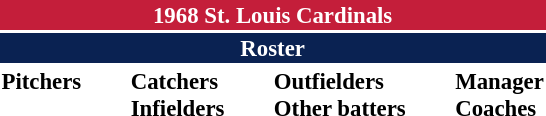<table class="toccolours" style="font-size: 95%;">
<tr>
<th colspan="10" style="background-color: #c41e3a; color: white; text-align: center;">1968 St. Louis Cardinals</th>
</tr>
<tr>
<td colspan="10" style="background-color: #0a2252; color: #FFFFFF; text-align: center;"><strong>Roster</strong></td>
</tr>
<tr>
<td valign="top"><strong>Pitchers</strong><br>











</td>
<td width="25px"></td>
<td valign="top"><strong>Catchers</strong><br>



<strong>Infielders</strong>





</td>
<td width="25px"></td>
<td valign="top"><strong>Outfielders</strong><br>







<strong>Other batters</strong>
</td>
<td width="25px"></td>
<td valign="top"><strong>Manager</strong><br>
<strong>Coaches</strong>



</td>
</tr>
</table>
